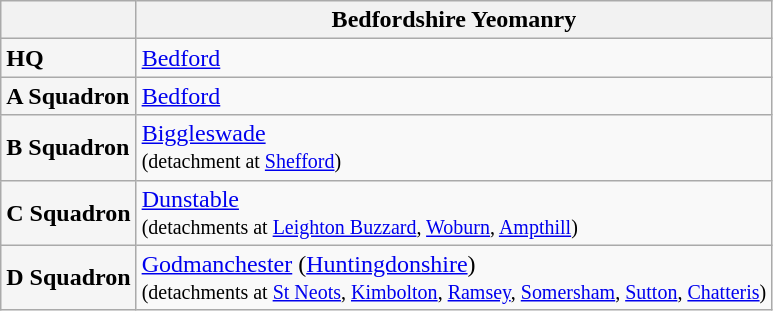<table class="wikitable">
<tr>
<th bgcolor="WhiteSmoke"></th>
<th bgcolor="WhiteSmoke">Bedfordshire Yeomanry</th>
</tr>
<tr>
<td bgcolor="WhiteSmoke"><strong>HQ</strong></td>
<td><a href='#'>Bedford</a></td>
</tr>
<tr>
<td bgcolor="WhiteSmoke"><strong>A Squadron</strong></td>
<td><a href='#'>Bedford</a></td>
</tr>
<tr>
<td bgcolor="WhiteSmoke"><strong>B Squadron</strong></td>
<td><a href='#'>Biggleswade</a> <br><small>(detachment at <a href='#'>Shefford</a>)</small></td>
</tr>
<tr>
<td bgcolor="WhiteSmoke"><strong>C Squadron</strong></td>
<td><a href='#'>Dunstable</a> <br><small>(detachments at <a href='#'>Leighton Buzzard</a>, <a href='#'>Woburn</a>, <a href='#'>Ampthill</a>)</small></td>
</tr>
<tr>
<td bgcolor="WhiteSmoke"><strong>D Squadron</strong></td>
<td><a href='#'>Godmanchester</a> (<a href='#'>Huntingdonshire</a>)<br><small>(detachments at <a href='#'>St Neots</a>, <a href='#'>Kimbolton</a>, <a href='#'>Ramsey</a>, <a href='#'>Somersham</a>, <a href='#'>Sutton</a>, <a href='#'>Chatteris</a>)</small></td>
</tr>
</table>
